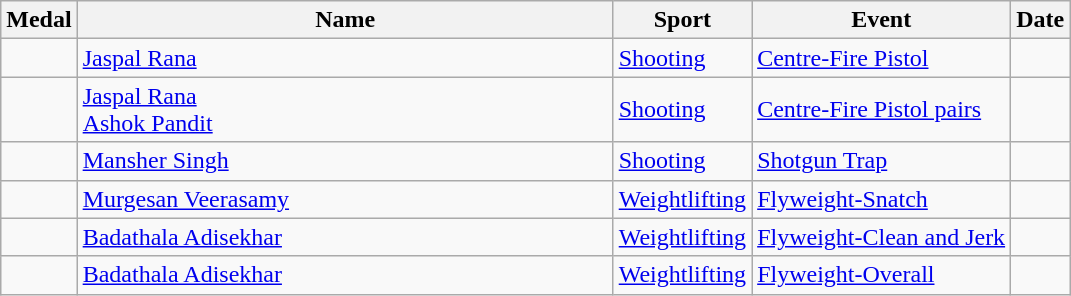<table class="wikitable sortable">
<tr>
<th>Medal</th>
<th width=350px>Name</th>
<th>Sport</th>
<th>Event</th>
<th>Date</th>
</tr>
<tr>
<td></td>
<td><a href='#'>Jaspal Rana</a></td>
<td><a href='#'>Shooting</a></td>
<td><a href='#'>Centre-Fire Pistol</a></td>
<td></td>
</tr>
<tr>
<td></td>
<td><a href='#'>Jaspal Rana</a><br><a href='#'>Ashok Pandit</a></td>
<td><a href='#'>Shooting</a></td>
<td><a href='#'>Centre-Fire Pistol pairs</a></td>
<td></td>
</tr>
<tr>
<td></td>
<td><a href='#'>Mansher Singh</a></td>
<td><a href='#'>Shooting</a></td>
<td><a href='#'>Shotgun Trap</a></td>
<td></td>
</tr>
<tr>
<td></td>
<td><a href='#'>Murgesan Veerasamy</a></td>
<td><a href='#'>Weightlifting</a></td>
<td><a href='#'>Flyweight-Snatch</a></td>
<td></td>
</tr>
<tr>
<td></td>
<td><a href='#'>Badathala Adisekhar</a></td>
<td><a href='#'>Weightlifting</a></td>
<td><a href='#'>Flyweight-Clean and Jerk</a></td>
<td></td>
</tr>
<tr>
<td></td>
<td><a href='#'>Badathala Adisekhar</a></td>
<td><a href='#'>Weightlifting</a></td>
<td><a href='#'>Flyweight-Overall</a></td>
<td></td>
</tr>
</table>
